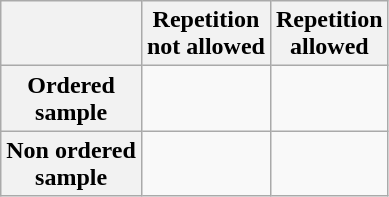<table class="wikitable">
<tr>
<th></th>
<th>Repetition<br>not allowed</th>
<th>Repetition<br>allowed</th>
</tr>
<tr>
<th>Ordered<br>sample</th>
<td></td>
<td></td>
</tr>
<tr>
<th>Non ordered<br>sample</th>
<td></td>
<td></td>
</tr>
</table>
